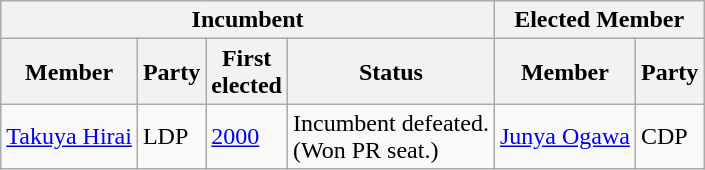<table class="wikitable sortable">
<tr>
<th colspan=4>Incumbent</th>
<th colspan=2>Elected Member</th>
</tr>
<tr>
<th>Member</th>
<th>Party</th>
<th>First<br>elected</th>
<th>Status</th>
<th>Member</th>
<th>Party</th>
</tr>
<tr>
<td><a href='#'>Takuya Hirai</a></td>
<td>LDP</td>
<td><a href='#'>2000</a></td>
<td>Incumbent defeated.<br>(Won PR seat.)</td>
<td><a href='#'>Junya Ogawa</a></td>
<td>CDP</td>
</tr>
</table>
